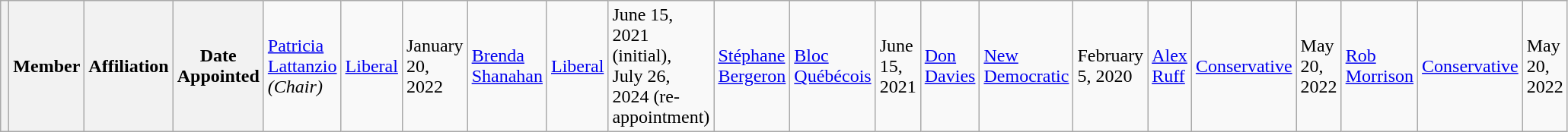<table class="wikitable sortable">
<tr>
<th></th>
<th>Member</th>
<th>Affiliation</th>
<th>Date Appointed<br></th>
<td><a href='#'>Patricia Lattanzio</a> <em>(Chair)</em></td>
<td><a href='#'>Liberal</a></td>
<td>January 20, 2022<br></td>
<td><a href='#'>Brenda Shanahan</a></td>
<td><a href='#'>Liberal</a></td>
<td>June 15, 2021 (initial),<br> July 26, 2024 (re-appointment)<br></td>
<td><a href='#'>Stéphane Bergeron</a></td>
<td><a href='#'>Bloc Québécois</a></td>
<td>June 15, 2021<br></td>
<td><a href='#'>Don Davies</a></td>
<td><a href='#'>New Democratic</a></td>
<td>February 5, 2020<br></td>
<td><a href='#'>Alex Ruff</a></td>
<td><a href='#'>Conservative</a></td>
<td>May 20, 2022<br></td>
<td><a href='#'>Rob Morrison</a></td>
<td><a href='#'>Conservative</a></td>
<td>May 20, 2022</td>
</tr>
</table>
